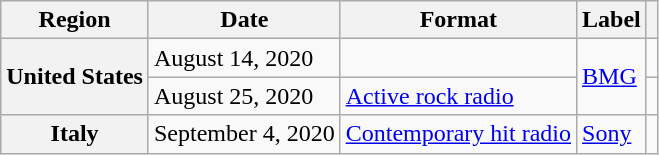<table class="wikitable plainrowheaders">
<tr>
<th scope="col">Region</th>
<th scope="col">Date</th>
<th scope="col">Format</th>
<th scope="col">Label</th>
<th scope="col"></th>
</tr>
<tr>
<th scope="row" rowspan="2">United States</th>
<td>August 14, 2020</td>
<td></td>
<td rowspan="2"><a href='#'>BMG</a></td>
<td style="text-align:center;"></td>
</tr>
<tr>
<td>August 25, 2020</td>
<td><a href='#'>Active rock radio</a></td>
<td style="text-align:center;"></td>
</tr>
<tr>
<th scope="row">Italy</th>
<td>September 4, 2020</td>
<td><a href='#'>Contemporary hit radio</a></td>
<td><a href='#'>Sony</a></td>
<td style="text-align:center;"></td>
</tr>
</table>
